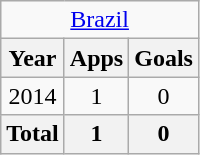<table class="wikitable" style="text-align:center">
<tr>
<td colspan=3><a href='#'>Brazil</a></td>
</tr>
<tr>
<th>Year</th>
<th>Apps</th>
<th>Goals</th>
</tr>
<tr>
<td>2014</td>
<td>1</td>
<td>0</td>
</tr>
<tr>
<th>Total</th>
<th>1</th>
<th>0</th>
</tr>
</table>
